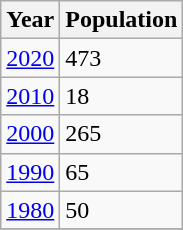<table class="wikitable">
<tr>
<th>Year</th>
<th>Population</th>
</tr>
<tr>
<td><a href='#'>2020</a></td>
<td>473</td>
</tr>
<tr>
<td><a href='#'>2010</a></td>
<td>18</td>
</tr>
<tr>
<td><a href='#'>2000</a></td>
<td>265</td>
</tr>
<tr>
<td><a href='#'>1990</a></td>
<td>65</td>
</tr>
<tr>
<td><a href='#'>1980</a></td>
<td>50</td>
</tr>
<tr>
</tr>
</table>
